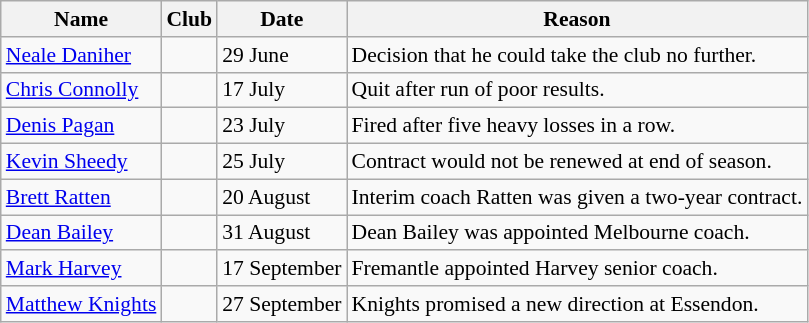<table class="wikitable" style="font-size:90%">
<tr>
<th>Name</th>
<th>Club</th>
<th>Date</th>
<th>Reason</th>
</tr>
<tr>
<td><a href='#'>Neale Daniher</a></td>
<td></td>
<td>29 June</td>
<td>Decision that he could take the club no further.</td>
</tr>
<tr>
<td><a href='#'>Chris Connolly</a></td>
<td></td>
<td>17 July</td>
<td>Quit after run of poor results.</td>
</tr>
<tr>
<td><a href='#'>Denis Pagan</a></td>
<td></td>
<td>23 July</td>
<td>Fired after five heavy losses in a row.</td>
</tr>
<tr>
<td><a href='#'>Kevin Sheedy</a></td>
<td></td>
<td>25 July</td>
<td>Contract would not be renewed at end of season.</td>
</tr>
<tr>
<td><a href='#'>Brett Ratten</a></td>
<td></td>
<td>20 August</td>
<td>Interim coach Ratten was given a two-year contract.</td>
</tr>
<tr>
<td><a href='#'>Dean Bailey</a></td>
<td></td>
<td>31 August</td>
<td>Dean Bailey was appointed Melbourne coach.</td>
</tr>
<tr>
<td><a href='#'>Mark Harvey</a></td>
<td></td>
<td>17 September</td>
<td>Fremantle appointed Harvey senior coach.</td>
</tr>
<tr>
<td><a href='#'>Matthew Knights</a></td>
<td></td>
<td>27 September</td>
<td>Knights promised a new direction at Essendon.</td>
</tr>
</table>
